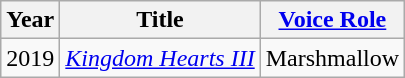<table class="wikitable">
<tr>
<th>Year</th>
<th>Title</th>
<th><a href='#'>Voice Role</a></th>
</tr>
<tr>
<td>2019</td>
<td><em><a href='#'>Kingdom Hearts III</a></em></td>
<td>Marshmallow</td>
</tr>
</table>
